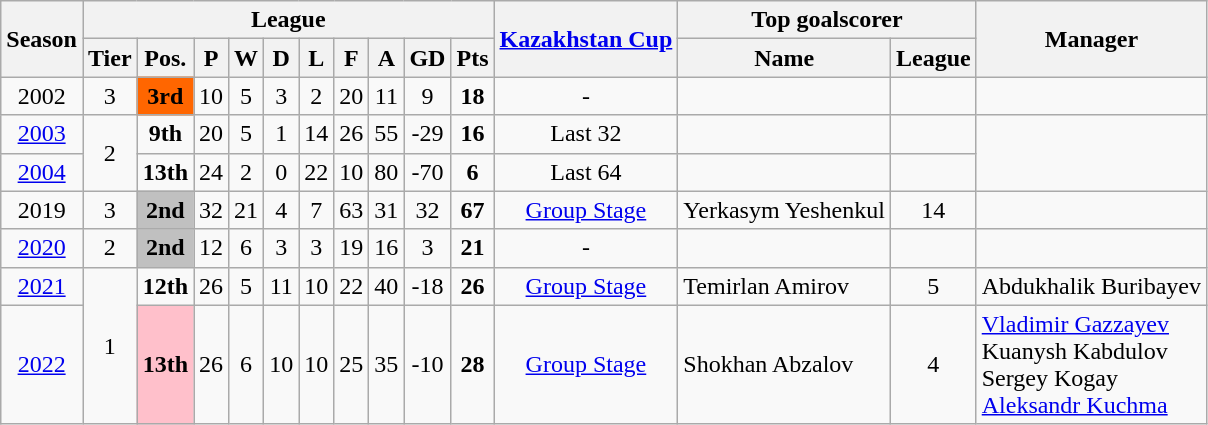<table class="wikitable" style="text-align:center">
<tr>
<th rowspan="2">Season</th>
<th colspan="10">League</th>
<th rowspan="2"><a href='#'>Kazakhstan Cup</a></th>
<th colspan="2">Top goalscorer</th>
<th rowspan="2">Manager</th>
</tr>
<tr>
<th>Tier</th>
<th>Pos.</th>
<th>P</th>
<th>W</th>
<th>D</th>
<th>L</th>
<th>F</th>
<th>A</th>
<th>GD</th>
<th>Pts</th>
<th>Name</th>
<th>League</th>
</tr>
<tr>
<td>2002</td>
<td>3</td>
<td bgcolor=ff6600><strong>3rd</strong></td>
<td>10</td>
<td>5</td>
<td>3</td>
<td>2</td>
<td>20</td>
<td>11</td>
<td>9</td>
<td><strong>18</strong></td>
<td>-</td>
<td align=left></td>
<td align=left></td>
<td></td>
</tr>
<tr>
<td><a href='#'>2003</a></td>
<td rowspan="2">2</td>
<td><strong>9th</strong></td>
<td>20</td>
<td>5</td>
<td>1</td>
<td>14</td>
<td>26</td>
<td>55</td>
<td>-29</td>
<td><strong>16</strong></td>
<td>Last 32</td>
<td align=left></td>
<td align=left></td>
</tr>
<tr>
<td><a href='#'>2004</a></td>
<td><strong>13th</strong></td>
<td>24</td>
<td>2</td>
<td>0</td>
<td>22</td>
<td>10</td>
<td>80</td>
<td>-70</td>
<td><strong>6</strong></td>
<td>Last 64</td>
<td align=left></td>
<td align=left></td>
</tr>
<tr>
<td>2019</td>
<td>3</td>
<td bgcolor=silver><strong>2nd</strong></td>
<td>32</td>
<td>21</td>
<td>4</td>
<td>7</td>
<td>63</td>
<td>31</td>
<td>32</td>
<td><strong>67</strong></td>
<td><a href='#'>Group Stage</a></td>
<td align=left> Yerkasym Yeshenkul</td>
<td>14</td>
<td align=left></td>
</tr>
<tr>
<td><a href='#'>2020</a></td>
<td>2</td>
<td bgcolor=silver><strong>2nd</strong></td>
<td>12</td>
<td>6</td>
<td>3</td>
<td>3</td>
<td>19</td>
<td>16</td>
<td>3</td>
<td><strong>21</strong></td>
<td>-</td>
<td align=left></td>
<td></td>
<td align=left></td>
</tr>
<tr>
<td><a href='#'>2021</a></td>
<td rowspan="2">1</td>
<td><strong>12th</strong></td>
<td>26</td>
<td>5</td>
<td>11</td>
<td>10</td>
<td>22</td>
<td>40</td>
<td>-18</td>
<td><strong>26</strong></td>
<td><a href='#'>Group Stage</a></td>
<td align=left> Temirlan Amirov</td>
<td>5</td>
<td align=left> Abdukhalik Buribayev</td>
</tr>
<tr>
<td><a href='#'>2022</a></td>
<td bgcolor=pink><strong>13th</strong></td>
<td>26</td>
<td>6</td>
<td>10</td>
<td>10</td>
<td>25</td>
<td>35</td>
<td>-10</td>
<td><strong>28</strong></td>
<td><a href='#'>Group Stage</a></td>
<td align=left> Shokhan Abzalov</td>
<td>4</td>
<td align=left> <a href='#'>Vladimir Gazzayev</a> <br>  Kuanysh Kabdulov  <br>  Sergey Kogay  <br>  <a href='#'>Aleksandr Kuchma</a></td>
</tr>
</table>
